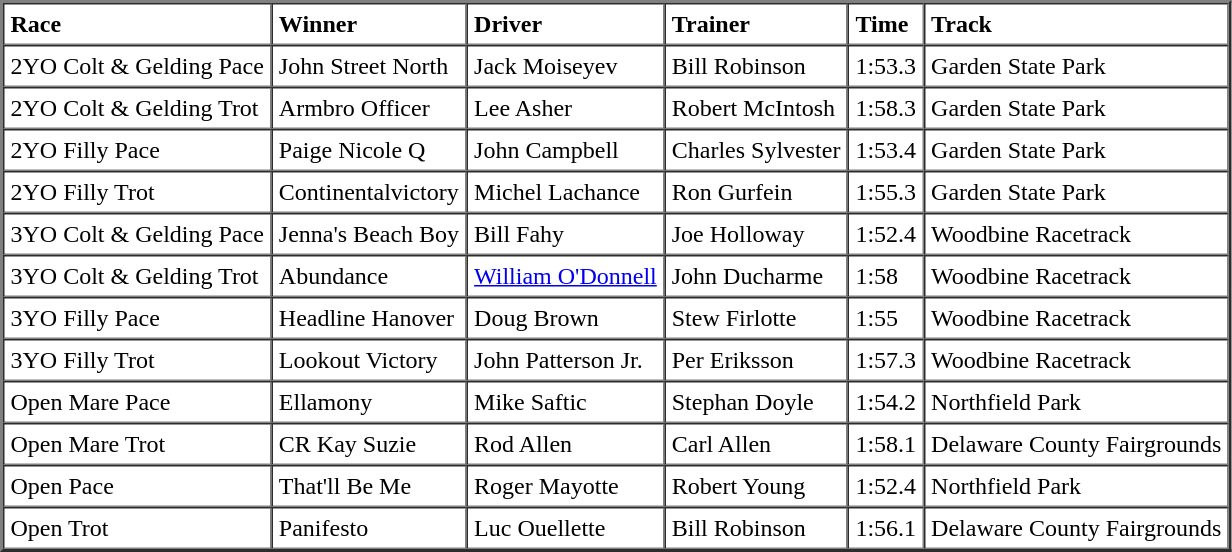<table cellspacing="0" cellpadding="4" border="2">
<tr>
<td><strong>Race</strong></td>
<td><strong>Winner</strong></td>
<td><strong>Driver</strong></td>
<td><strong>Trainer</strong></td>
<td><strong>Time</strong></td>
<td><strong>Track</strong></td>
</tr>
<tr>
<td>2YO Colt & Gelding Pace</td>
<td>John Street North</td>
<td>Jack Moiseyev</td>
<td>Bill Robinson</td>
<td>1:53.3</td>
<td>Garden State Park</td>
</tr>
<tr>
<td>2YO Colt & Gelding Trot</td>
<td>Armbro Officer</td>
<td>Lee Asher</td>
<td>Robert McIntosh</td>
<td>1:58.3</td>
<td>Garden State Park</td>
</tr>
<tr>
<td>2YO Filly Pace</td>
<td>Paige Nicole Q</td>
<td>John Campbell</td>
<td>Charles Sylvester</td>
<td>1:53.4</td>
<td>Garden State Park</td>
</tr>
<tr>
<td>2YO Filly Trot</td>
<td>Continentalvictory</td>
<td>Michel Lachance</td>
<td>Ron Gurfein</td>
<td>1:55.3</td>
<td>Garden State Park</td>
</tr>
<tr>
<td>3YO Colt & Gelding Pace</td>
<td>Jenna's Beach Boy</td>
<td>Bill Fahy</td>
<td>Joe Holloway</td>
<td>1:52.4</td>
<td>Woodbine Racetrack</td>
</tr>
<tr>
<td>3YO Colt & Gelding Trot</td>
<td>Abundance</td>
<td><a href='#'>William O'Donnell</a></td>
<td>John Ducharme</td>
<td>1:58</td>
<td>Woodbine Racetrack</td>
</tr>
<tr>
<td>3YO Filly Pace</td>
<td>Headline Hanover</td>
<td>Doug Brown</td>
<td>Stew Firlotte</td>
<td>1:55</td>
<td>Woodbine Racetrack</td>
</tr>
<tr>
<td>3YO Filly Trot</td>
<td>Lookout Victory</td>
<td>John Patterson Jr.</td>
<td>Per Eriksson</td>
<td>1:57.3</td>
<td>Woodbine Racetrack</td>
</tr>
<tr>
<td>Open Mare Pace</td>
<td>Ellamony</td>
<td>Mike Saftic</td>
<td>Stephan Doyle</td>
<td>1:54.2</td>
<td>Northfield Park</td>
</tr>
<tr>
<td>Open Mare Trot</td>
<td>CR Kay Suzie</td>
<td>Rod Allen</td>
<td>Carl Allen</td>
<td>1:58.1</td>
<td>Delaware County Fairgrounds</td>
</tr>
<tr>
<td>Open Pace</td>
<td>That'll Be Me</td>
<td>Roger Mayotte</td>
<td>Robert Young</td>
<td>1:52.4</td>
<td>Northfield Park</td>
</tr>
<tr>
<td>Open Trot</td>
<td>Panifesto</td>
<td>Luc Ouellette</td>
<td>Bill Robinson</td>
<td>1:56.1</td>
<td>Delaware County Fairgrounds</td>
</tr>
</table>
